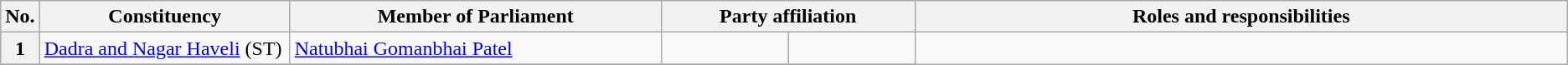<table class="wikitable">
<tr style="text-align:center;">
<th>No.</th>
<th style="width:12em">Constituency</th>
<th style="width:18em">Member of Parliament</th>
<th colspan="2" style="width:18em">Party affiliation</th>
<th style="width:32em">Roles and responsibilities</th>
</tr>
<tr>
<th>1</th>
<td><a href='#'>Dadra and Nagar Haveli</a> (ST)</td>
<td><a href='#'>Natubhai Gomanbhai Patel</a></td>
<td></td>
<td></td>
</tr>
<tr>
</tr>
</table>
